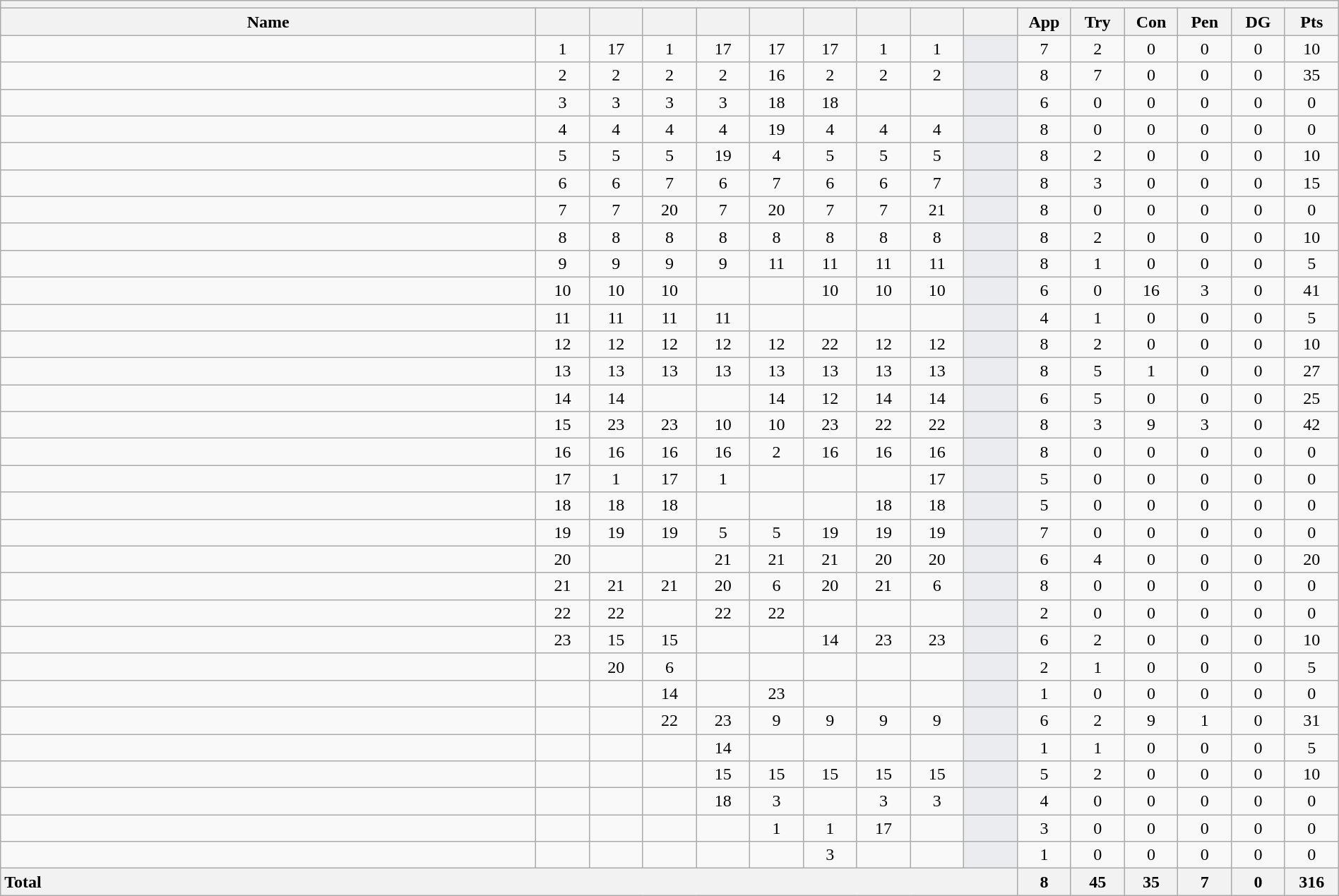<table class="wikitable collapsible collapsed" style="text-align:center; font-size:100%; width:100%">
<tr>
<th colspan="100%"></th>
</tr>
<tr>
<th style="width:40%;">Name</th>
<th style="width:4%;"></th>
<th style="width:4%;"></th>
<th style="width:4%;"></th>
<th style="width:4%;"></th>
<th style="width:4%;"></th>
<th style="width:4%;"></th>
<th style="width:4%;"></th>
<th style="width:4%;"></th>
<th style="width:4%;"></th>
<th style="width:4%;">App</th>
<th style="width:4%;">Try</th>
<th style="width:4%;">Con</th>
<th style="width:4%;">Pen</th>
<th style="width:4%;">DG</th>
<th style="width:4%;">Pts</th>
</tr>
<tr>
<td style="text-align:left;"></td>
<td>1</td>
<td>17</td>
<td>1</td>
<td>17 </td>
<td>17 </td>
<td>17 </td>
<td>1</td>
<td>1</td>
<td style="background:#EBECF0;"></td>
<td>7</td>
<td>2</td>
<td>0</td>
<td>0</td>
<td>0</td>
<td>10</td>
</tr>
<tr>
<td style="text-align:left;"></td>
<td>2</td>
<td>2</td>
<td>2</td>
<td>2</td>
<td>16 </td>
<td>2</td>
<td>2</td>
<td>2</td>
<td style="background:#EBECF0;"></td>
<td>8</td>
<td>7</td>
<td>0</td>
<td>0</td>
<td>0</td>
<td>35</td>
</tr>
<tr>
<td style="text-align:left;"></td>
<td>3</td>
<td>3</td>
<td>3</td>
<td>3</td>
<td>18 </td>
<td>18 </td>
<td></td>
<td></td>
<td style="background:#EBECF0;"></td>
<td>6</td>
<td>0</td>
<td>0</td>
<td>0</td>
<td>0</td>
<td>0</td>
</tr>
<tr>
<td style="text-align:left;"></td>
<td>4</td>
<td>4</td>
<td>4</td>
<td>4</td>
<td>19 </td>
<td>4</td>
<td>4</td>
<td>4</td>
<td style="background:#EBECF0;"></td>
<td>8</td>
<td>0</td>
<td>0</td>
<td>0</td>
<td>0</td>
<td>0</td>
</tr>
<tr>
<td style="text-align:left;"></td>
<td>5</td>
<td>5</td>
<td>5</td>
<td>19 </td>
<td>4</td>
<td>5</td>
<td>5</td>
<td>5</td>
<td style="background:#EBECF0;"></td>
<td>8</td>
<td>2</td>
<td>0</td>
<td>0</td>
<td>0</td>
<td>10</td>
</tr>
<tr>
<td style="text-align:left;"></td>
<td>6</td>
<td>6</td>
<td>7</td>
<td>6</td>
<td>7</td>
<td>6</td>
<td>6</td>
<td>7</td>
<td style="background:#EBECF0;"></td>
<td>8</td>
<td>3</td>
<td>0</td>
<td>0</td>
<td>0</td>
<td>15</td>
</tr>
<tr>
<td style="text-align:left;"></td>
<td>7</td>
<td>7</td>
<td>20 </td>
<td>7</td>
<td>20 </td>
<td>7</td>
<td>7</td>
<td>21 </td>
<td style="background:#EBECF0;"></td>
<td>8</td>
<td>0</td>
<td>0</td>
<td>0</td>
<td>0</td>
<td>0</td>
</tr>
<tr>
<td style="text-align:left;"></td>
<td>8</td>
<td>8</td>
<td>8</td>
<td>8</td>
<td>8</td>
<td>8</td>
<td>8</td>
<td>8</td>
<td style="background:#EBECF0;"></td>
<td>8</td>
<td>2</td>
<td>0</td>
<td>0</td>
<td>0</td>
<td>10</td>
</tr>
<tr>
<td style="text-align:left;"></td>
<td>9</td>
<td>9</td>
<td>9</td>
<td>9</td>
<td>11</td>
<td>11</td>
<td>11</td>
<td>11</td>
<td style="background:#EBECF0;"></td>
<td>8</td>
<td>1</td>
<td>0</td>
<td>0</td>
<td>0</td>
<td>5</td>
</tr>
<tr>
<td style="text-align:left;"></td>
<td>10</td>
<td>10</td>
<td>10</td>
<td></td>
<td></td>
<td>10</td>
<td>10</td>
<td>10</td>
<td style="background:#EBECF0;"></td>
<td>6</td>
<td>0</td>
<td>16</td>
<td>3</td>
<td>0</td>
<td>41</td>
</tr>
<tr>
<td style="text-align:left;"></td>
<td>11</td>
<td>11</td>
<td>11</td>
<td>11</td>
<td></td>
<td></td>
<td></td>
<td></td>
<td style="background:#EBECF0;"></td>
<td>4</td>
<td>1</td>
<td>0</td>
<td>0</td>
<td>0</td>
<td>5</td>
</tr>
<tr>
<td style="text-align:left;"></td>
<td>12</td>
<td>12</td>
<td>12</td>
<td>12</td>
<td>12</td>
<td>22 </td>
<td>12</td>
<td>12</td>
<td style="background:#EBECF0;"></td>
<td>8</td>
<td>2</td>
<td>0</td>
<td>0</td>
<td>0</td>
<td>10</td>
</tr>
<tr>
<td style="text-align:left;"></td>
<td>13</td>
<td>13</td>
<td>13</td>
<td>13</td>
<td>13</td>
<td>13</td>
<td>13</td>
<td>13</td>
<td style="background:#EBECF0;"></td>
<td>8</td>
<td>5</td>
<td>1</td>
<td>0</td>
<td>0</td>
<td>27</td>
</tr>
<tr>
<td style="text-align:left;"></td>
<td>14</td>
<td>14</td>
<td></td>
<td></td>
<td>14</td>
<td>12</td>
<td>14</td>
<td>14</td>
<td style="background:#EBECF0;"></td>
<td>6</td>
<td>5</td>
<td>0</td>
<td>0</td>
<td>0</td>
<td>25</td>
</tr>
<tr>
<td style="text-align:left;"></td>
<td>15</td>
<td>23 </td>
<td>23 </td>
<td>10</td>
<td>10</td>
<td>23 </td>
<td>22 </td>
<td>22 </td>
<td style="background:#EBECF0;"></td>
<td>8</td>
<td>3</td>
<td>9</td>
<td>3</td>
<td>0</td>
<td>42</td>
</tr>
<tr>
<td style="text-align:left;"></td>
<td>16 </td>
<td>16 </td>
<td>16 </td>
<td>16 </td>
<td>2</td>
<td>16 </td>
<td>16 </td>
<td>16 </td>
<td style="background:#EBECF0;"></td>
<td>8</td>
<td>0</td>
<td>0</td>
<td>0</td>
<td>0</td>
<td>0</td>
</tr>
<tr>
<td style="text-align:left;"></td>
<td>17 </td>
<td>1</td>
<td>17 </td>
<td>1</td>
<td></td>
<td></td>
<td></td>
<td>17 </td>
<td style="background:#EBECF0;"></td>
<td>5</td>
<td>0</td>
<td>0</td>
<td>0</td>
<td>0</td>
<td>0</td>
</tr>
<tr>
<td style="text-align:left;"></td>
<td>18 </td>
<td>18 </td>
<td>18 </td>
<td></td>
<td></td>
<td></td>
<td>18 </td>
<td>18 </td>
<td style="background:#EBECF0;"></td>
<td>5</td>
<td>0</td>
<td>0</td>
<td>0</td>
<td>0</td>
<td>0</td>
</tr>
<tr>
<td style="text-align:left;"></td>
<td>19 </td>
<td>19 </td>
<td>19 </td>
<td>5</td>
<td>5</td>
<td>19</td>
<td>19 </td>
<td>19 </td>
<td style="background:#EBECF0;"></td>
<td>7</td>
<td>0</td>
<td>0</td>
<td>0</td>
<td>0</td>
<td>0</td>
</tr>
<tr>
<td style="text-align:left;"></td>
<td>20 </td>
<td></td>
<td></td>
<td>21 </td>
<td>21 </td>
<td>21 </td>
<td>20 </td>
<td>20 </td>
<td style="background:#EBECF0;"></td>
<td>6</td>
<td>4</td>
<td>0</td>
<td>0</td>
<td>0</td>
<td>20</td>
</tr>
<tr>
<td style="text-align:left;"></td>
<td>21 </td>
<td>21 </td>
<td>21 </td>
<td>20 </td>
<td>6</td>
<td>20 </td>
<td>21 </td>
<td>6</td>
<td style="background:#EBECF0;"></td>
<td>8</td>
<td>0</td>
<td>0</td>
<td>0</td>
<td>0</td>
<td>0</td>
</tr>
<tr>
<td style="text-align:left;"></td>
<td>22 </td>
<td>22 </td>
<td></td>
<td>22</td>
<td>22</td>
<td></td>
<td></td>
<td></td>
<td style="background:#EBECF0;"></td>
<td>2</td>
<td>0</td>
<td>0</td>
<td>0</td>
<td>0</td>
<td>0</td>
</tr>
<tr>
<td style="text-align:left;"></td>
<td>23 </td>
<td>15</td>
<td>15</td>
<td></td>
<td></td>
<td>14</td>
<td>23 </td>
<td>23 </td>
<td style="background:#EBECF0;"></td>
<td>6</td>
<td>2</td>
<td>0</td>
<td>0</td>
<td>0</td>
<td>10</td>
</tr>
<tr>
<td style="text-align:left;"></td>
<td></td>
<td>20 </td>
<td>6</td>
<td></td>
<td></td>
<td></td>
<td></td>
<td></td>
<td style="background:#EBECF0;"></td>
<td>2</td>
<td>1</td>
<td>0</td>
<td>0</td>
<td>0</td>
<td>5</td>
</tr>
<tr>
<td style="text-align:left;"></td>
<td></td>
<td></td>
<td>14</td>
<td></td>
<td>23</td>
<td></td>
<td></td>
<td></td>
<td style="background:#EBECF0;"></td>
<td>1</td>
<td>0</td>
<td>0</td>
<td>0</td>
<td>0</td>
<td>0</td>
</tr>
<tr>
<td style="text-align:left;"></td>
<td></td>
<td></td>
<td>22 </td>
<td>23 </td>
<td>9</td>
<td>9</td>
<td>9</td>
<td>9</td>
<td style="background:#EBECF0;"></td>
<td>6</td>
<td>2</td>
<td>9</td>
<td>1</td>
<td>0</td>
<td>31</td>
</tr>
<tr>
<td style="text-align:left;"></td>
<td></td>
<td></td>
<td></td>
<td>14</td>
<td></td>
<td></td>
<td></td>
<td></td>
<td style="background:#EBECF0;"></td>
<td>1</td>
<td>1</td>
<td>0</td>
<td>0</td>
<td>0</td>
<td>5</td>
</tr>
<tr>
<td style="text-align:left;"></td>
<td></td>
<td></td>
<td></td>
<td>15</td>
<td>15</td>
<td>15</td>
<td>15</td>
<td>15</td>
<td style="background:#EBECF0;"></td>
<td>5</td>
<td>2</td>
<td>0</td>
<td>0</td>
<td>0</td>
<td>10</td>
</tr>
<tr>
<td style="text-align:left;"></td>
<td></td>
<td></td>
<td></td>
<td>18 </td>
<td>3</td>
<td></td>
<td>3</td>
<td>3</td>
<td style="background:#EBECF0;"></td>
<td>4</td>
<td>0</td>
<td>0</td>
<td>0</td>
<td>0</td>
<td>0</td>
</tr>
<tr>
<td style="text-align:left;"></td>
<td></td>
<td></td>
<td></td>
<td></td>
<td>1</td>
<td>1</td>
<td>17 </td>
<td></td>
<td style="background:#EBECF0;"></td>
<td>3</td>
<td>0</td>
<td>0</td>
<td>0</td>
<td>0</td>
<td>0</td>
</tr>
<tr>
<td style="text-align:left;"></td>
<td></td>
<td></td>
<td></td>
<td></td>
<td></td>
<td>3</td>
<td></td>
<td></td>
<td style="background:#EBECF0;"></td>
<td>1</td>
<td>0</td>
<td>0</td>
<td>0</td>
<td>0</td>
<td>0</td>
</tr>
<tr>
<th colspan="10" style="text-align:left;">Total</th>
<th>8</th>
<th>45</th>
<th>35</th>
<th>7</th>
<th>0</th>
<th>316</th>
</tr>
</table>
